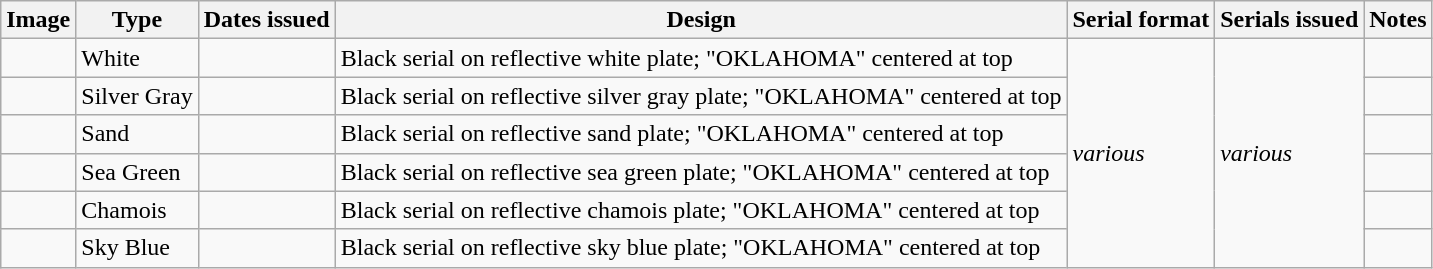<table class="wikitable">
<tr>
<th>Image</th>
<th>Type</th>
<th>Dates issued</th>
<th>Design</th>
<th>Serial format</th>
<th>Serials issued</th>
<th>Notes</th>
</tr>
<tr>
<td></td>
<td>White</td>
<td></td>
<td>Black serial on reflective white plate; "OKLAHOMA" centered at top</td>
<td rowspan="6"><em>various</em></td>
<td rowspan="6"><em>various</em></td>
<td></td>
</tr>
<tr>
<td></td>
<td>Silver Gray</td>
<td></td>
<td>Black serial on reflective silver gray plate; "OKLAHOMA" centered at top</td>
<td></td>
</tr>
<tr>
<td></td>
<td>Sand</td>
<td></td>
<td>Black serial on reflective sand plate; "OKLAHOMA" centered at top</td>
<td></td>
</tr>
<tr>
<td></td>
<td>Sea Green</td>
<td></td>
<td>Black serial on reflective sea green plate; "OKLAHOMA" centered at top</td>
<td></td>
</tr>
<tr>
<td></td>
<td>Chamois</td>
<td></td>
<td>Black serial on reflective chamois plate; "OKLAHOMA" centered at top</td>
<td></td>
</tr>
<tr>
<td></td>
<td>Sky Blue</td>
<td></td>
<td>Black serial on reflective sky blue plate; "OKLAHOMA" centered at top</td>
<td></td>
</tr>
</table>
